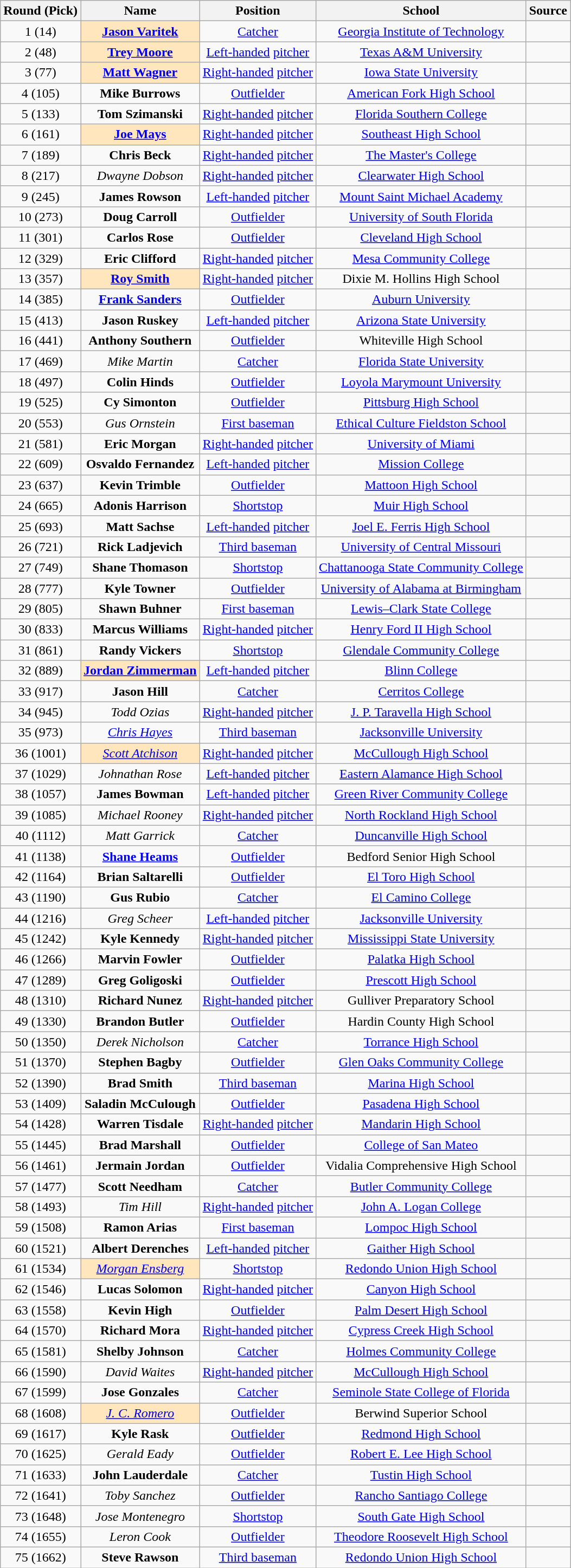<table class="wikitable" style="text-align:center;">
<tr>
<th>Round (Pick)</th>
<th>Name</th>
<th>Position</th>
<th>School</th>
<th>Source</th>
</tr>
<tr>
<td>1 (14)</td>
<td style="background-color: #FFE6BD"><strong><a href='#'>Jason Varitek</a></strong></td>
<td><a href='#'>Catcher</a></td>
<td><a href='#'>Georgia Institute of Technology</a></td>
<td></td>
</tr>
<tr>
<td>2 (48)</td>
<td style="background-color: #FFE6BD"><strong><a href='#'>Trey Moore</a></strong></td>
<td><a href='#'>Left-handed</a> <a href='#'>pitcher</a></td>
<td><a href='#'>Texas A&M University</a></td>
<td></td>
</tr>
<tr>
<td>3 (77)</td>
<td style="background-color: #FFE6BD"><strong><a href='#'>Matt Wagner</a></strong></td>
<td><a href='#'>Right-handed</a> <a href='#'>pitcher</a></td>
<td><a href='#'>Iowa State University</a></td>
<td></td>
</tr>
<tr>
<td>4 (105)</td>
<td><strong>Mike Burrows</strong></td>
<td><a href='#'>Outfielder</a></td>
<td><a href='#'>American Fork High School</a></td>
<td></td>
</tr>
<tr>
<td>5 (133)</td>
<td><strong>Tom Szimanski</strong></td>
<td><a href='#'>Right-handed</a> <a href='#'>pitcher</a></td>
<td><a href='#'>Florida Southern College</a></td>
<td></td>
</tr>
<tr>
<td>6 (161)</td>
<td style="background-color: #FFE6BD"><strong><a href='#'>Joe Mays</a></strong></td>
<td><a href='#'>Right-handed</a> <a href='#'>pitcher</a></td>
<td><a href='#'>Southeast High School</a></td>
<td></td>
</tr>
<tr>
<td>7 (189)</td>
<td><strong>Chris Beck</strong></td>
<td><a href='#'>Right-handed</a> <a href='#'>pitcher</a></td>
<td><a href='#'>The Master's College</a></td>
<td></td>
</tr>
<tr>
<td>8 (217)</td>
<td><em>Dwayne Dobson</em></td>
<td><a href='#'>Right-handed</a> <a href='#'>pitcher</a></td>
<td><a href='#'>Clearwater High School</a></td>
<td></td>
</tr>
<tr>
<td>9 (245)</td>
<td><strong>James Rowson</strong></td>
<td><a href='#'>Left-handed</a> <a href='#'>pitcher</a></td>
<td><a href='#'>Mount Saint Michael Academy</a></td>
<td></td>
</tr>
<tr>
<td>10 (273)</td>
<td><strong>Doug Carroll</strong></td>
<td><a href='#'>Outfielder</a></td>
<td><a href='#'>University of South Florida</a></td>
<td></td>
</tr>
<tr>
<td>11 (301)</td>
<td><strong>Carlos Rose</strong></td>
<td><a href='#'>Outfielder</a></td>
<td><a href='#'>Cleveland High School</a></td>
<td></td>
</tr>
<tr>
<td>12 (329)</td>
<td><strong>Eric Clifford</strong></td>
<td><a href='#'>Right-handed</a> <a href='#'>pitcher</a></td>
<td><a href='#'>Mesa Community College</a></td>
<td></td>
</tr>
<tr>
<td>13 (357)</td>
<td style="background-color: #FFE6BD"><strong><a href='#'>Roy Smith</a></strong></td>
<td><a href='#'>Right-handed</a> <a href='#'>pitcher</a></td>
<td>Dixie M. Hollins High School</td>
<td></td>
</tr>
<tr>
<td>14 (385)</td>
<td><strong><a href='#'>Frank Sanders</a></strong></td>
<td><a href='#'>Outfielder</a></td>
<td><a href='#'>Auburn University</a></td>
<td></td>
</tr>
<tr>
<td>15 (413)</td>
<td><strong>Jason Ruskey</strong></td>
<td><a href='#'>Left-handed</a> <a href='#'>pitcher</a></td>
<td><a href='#'>Arizona State University</a></td>
<td></td>
</tr>
<tr>
<td>16 (441)</td>
<td><strong>Anthony Southern</strong></td>
<td><a href='#'>Outfielder</a></td>
<td>Whiteville High School</td>
<td></td>
</tr>
<tr>
<td>17 (469)</td>
<td><em>Mike Martin</em></td>
<td><a href='#'>Catcher</a></td>
<td><a href='#'>Florida State University</a></td>
<td></td>
</tr>
<tr>
<td>18 (497)</td>
<td><strong>Colin Hinds</strong></td>
<td><a href='#'>Outfielder</a></td>
<td><a href='#'>Loyola Marymount University</a></td>
<td></td>
</tr>
<tr>
<td>19 (525)</td>
<td><strong>Cy Simonton</strong></td>
<td><a href='#'>Outfielder</a></td>
<td><a href='#'>Pittsburg High School</a></td>
<td></td>
</tr>
<tr>
<td>20 (553)</td>
<td><em>Gus Ornstein</em></td>
<td><a href='#'>First baseman</a></td>
<td><a href='#'>Ethical Culture Fieldston School</a></td>
<td></td>
</tr>
<tr>
<td>21 (581)</td>
<td><strong>Eric Morgan</strong></td>
<td><a href='#'>Right-handed</a> <a href='#'>pitcher</a></td>
<td><a href='#'>University of Miami</a></td>
<td></td>
</tr>
<tr>
<td>22 (609)</td>
<td><strong>Osvaldo Fernandez</strong></td>
<td><a href='#'>Left-handed</a> <a href='#'>pitcher</a></td>
<td><a href='#'>Mission College</a></td>
<td></td>
</tr>
<tr>
<td>23 (637)</td>
<td><strong>Kevin Trimble</strong></td>
<td><a href='#'>Outfielder</a></td>
<td><a href='#'>Mattoon High School</a></td>
<td></td>
</tr>
<tr>
<td>24 (665)</td>
<td><strong>Adonis Harrison</strong></td>
<td><a href='#'>Shortstop</a></td>
<td><a href='#'>Muir High School</a></td>
<td></td>
</tr>
<tr>
<td>25 (693)</td>
<td><strong>Matt Sachse</strong></td>
<td><a href='#'>Left-handed</a> <a href='#'>pitcher</a></td>
<td><a href='#'>Joel E. Ferris High School</a></td>
<td></td>
</tr>
<tr>
<td>26 (721)</td>
<td><strong>Rick Ladjevich</strong></td>
<td><a href='#'>Third baseman</a></td>
<td><a href='#'>University of Central Missouri</a></td>
<td></td>
</tr>
<tr>
<td>27 (749)</td>
<td><strong>Shane Thomason</strong></td>
<td><a href='#'>Shortstop</a></td>
<td><a href='#'>Chattanooga State Community College</a></td>
<td></td>
</tr>
<tr>
<td>28 (777)</td>
<td><strong>Kyle Towner</strong></td>
<td><a href='#'>Outfielder</a></td>
<td><a href='#'>University of Alabama at Birmingham</a></td>
<td></td>
</tr>
<tr>
<td>29 (805)</td>
<td><strong>Shawn Buhner</strong></td>
<td><a href='#'>First baseman</a></td>
<td><a href='#'>Lewis–Clark State College</a></td>
<td></td>
</tr>
<tr>
<td>30 (833)</td>
<td><strong>Marcus Williams</strong></td>
<td><a href='#'>Right-handed</a> <a href='#'>pitcher</a></td>
<td><a href='#'>Henry Ford II High School</a></td>
<td></td>
</tr>
<tr>
<td>31 (861)</td>
<td><strong>Randy Vickers</strong></td>
<td><a href='#'>Shortstop</a></td>
<td><a href='#'>Glendale Community College</a></td>
<td></td>
</tr>
<tr>
<td>32 (889)</td>
<td style="background-color: #FFE6BD"><strong><a href='#'>Jordan Zimmerman</a></strong></td>
<td><a href='#'>Left-handed</a> <a href='#'>pitcher</a></td>
<td><a href='#'>Blinn College</a></td>
<td></td>
</tr>
<tr>
<td>33 (917)</td>
<td><strong>Jason Hill</strong></td>
<td><a href='#'>Catcher</a></td>
<td><a href='#'>Cerritos College</a></td>
<td></td>
</tr>
<tr>
<td>34 (945)</td>
<td><em>Todd Ozias</em></td>
<td><a href='#'>Right-handed</a> <a href='#'>pitcher</a></td>
<td><a href='#'>J. P. Taravella High School</a></td>
<td></td>
</tr>
<tr>
<td>35 (973)</td>
<td><em><a href='#'>Chris Hayes</a></em></td>
<td><a href='#'>Third baseman</a></td>
<td><a href='#'>Jacksonville University</a></td>
<td></td>
</tr>
<tr>
<td>36 (1001)</td>
<td style="background-color: #FFE6BD"><em><a href='#'>Scott Atchison</a></em></td>
<td><a href='#'>Right-handed</a> <a href='#'>pitcher</a></td>
<td><a href='#'>McCullough High School</a></td>
<td></td>
</tr>
<tr>
<td>37 (1029)</td>
<td><em>Johnathan Rose</em></td>
<td><a href='#'>Left-handed</a> <a href='#'>pitcher</a></td>
<td><a href='#'>Eastern Alamance High School</a></td>
<td></td>
</tr>
<tr>
<td>38 (1057)</td>
<td><strong>James Bowman</strong></td>
<td><a href='#'>Left-handed</a> <a href='#'>pitcher</a></td>
<td><a href='#'>Green River Community College</a></td>
<td></td>
</tr>
<tr>
<td>39 (1085)</td>
<td><em>Michael Rooney</em></td>
<td><a href='#'>Right-handed</a> <a href='#'>pitcher</a></td>
<td><a href='#'>North Rockland High School</a></td>
<td></td>
</tr>
<tr>
<td>40 (1112)</td>
<td><em>Matt Garrick</em></td>
<td><a href='#'>Catcher</a></td>
<td><a href='#'>Duncanville High School</a></td>
<td></td>
</tr>
<tr>
<td>41 (1138)</td>
<td><strong><a href='#'>Shane Heams</a></strong></td>
<td><a href='#'>Outfielder</a></td>
<td>Bedford Senior High School</td>
<td></td>
</tr>
<tr>
<td>42 (1164)</td>
<td><strong>Brian Saltarelli</strong></td>
<td><a href='#'>Outfielder</a></td>
<td><a href='#'>El Toro High School</a></td>
<td></td>
</tr>
<tr>
<td>43 (1190)</td>
<td><strong>Gus Rubio</strong></td>
<td><a href='#'>Catcher</a></td>
<td><a href='#'>El Camino College</a></td>
<td></td>
</tr>
<tr>
<td>44 (1216)</td>
<td><em>Greg Scheer</em></td>
<td><a href='#'>Left-handed</a> <a href='#'>pitcher</a></td>
<td><a href='#'>Jacksonville University</a></td>
<td></td>
</tr>
<tr>
<td>45 (1242)</td>
<td><strong>Kyle Kennedy</strong></td>
<td><a href='#'>Right-handed</a> <a href='#'>pitcher</a></td>
<td><a href='#'>Mississippi State University</a></td>
<td></td>
</tr>
<tr>
<td>46 (1266)</td>
<td><strong>Marvin Fowler</strong></td>
<td><a href='#'>Outfielder</a></td>
<td><a href='#'>Palatka High School</a></td>
<td></td>
</tr>
<tr>
<td>47 (1289)</td>
<td><strong>Greg Goligoski</strong></td>
<td><a href='#'>Outfielder</a></td>
<td><a href='#'>Prescott High School</a></td>
<td></td>
</tr>
<tr>
<td>48 (1310)</td>
<td><strong>Richard Nunez</strong></td>
<td><a href='#'>Right-handed</a> <a href='#'>pitcher</a></td>
<td>Gulliver Preparatory School</td>
<td></td>
</tr>
<tr>
<td>49 (1330)</td>
<td><strong>Brandon Butler</strong></td>
<td><a href='#'>Outfielder</a></td>
<td>Hardin County High School</td>
<td></td>
</tr>
<tr>
<td>50 (1350)</td>
<td><em>Derek Nicholson</em></td>
<td><a href='#'>Catcher</a></td>
<td><a href='#'>Torrance High School</a></td>
<td></td>
</tr>
<tr>
<td>51 (1370)</td>
<td><strong>Stephen Bagby</strong></td>
<td><a href='#'>Outfielder</a></td>
<td><a href='#'>Glen Oaks Community College</a></td>
<td></td>
</tr>
<tr>
<td>52 (1390)</td>
<td><strong>Brad Smith</strong></td>
<td><a href='#'>Third baseman</a></td>
<td><a href='#'>Marina High School</a></td>
<td></td>
</tr>
<tr>
<td>53 (1409)</td>
<td><strong>Saladin McCulough</strong></td>
<td><a href='#'>Outfielder</a></td>
<td><a href='#'>Pasadena High School</a></td>
<td></td>
</tr>
<tr>
<td>54 (1428)</td>
<td><strong>Warren Tisdale</strong></td>
<td><a href='#'>Right-handed</a> <a href='#'>pitcher</a></td>
<td><a href='#'>Mandarin High School</a></td>
<td></td>
</tr>
<tr>
<td>55 (1445)</td>
<td><strong>Brad Marshall</strong></td>
<td><a href='#'>Outfielder</a></td>
<td><a href='#'>College of San Mateo</a></td>
<td></td>
</tr>
<tr>
<td>56 (1461)</td>
<td><strong>Jermain Jordan</strong></td>
<td><a href='#'>Outfielder</a></td>
<td>Vidalia Comprehensive High School</td>
<td></td>
</tr>
<tr>
<td>57 (1477)</td>
<td><strong>Scott Needham</strong></td>
<td><a href='#'>Catcher</a></td>
<td><a href='#'>Butler Community College</a></td>
<td></td>
</tr>
<tr>
<td>58 (1493)</td>
<td><em>Tim Hill</em></td>
<td><a href='#'>Right-handed</a> <a href='#'>pitcher</a></td>
<td><a href='#'>John A. Logan College</a></td>
<td></td>
</tr>
<tr>
<td>59 (1508)</td>
<td><strong>Ramon Arias</strong></td>
<td><a href='#'>First baseman</a></td>
<td><a href='#'>Lompoc High School</a></td>
<td></td>
</tr>
<tr>
<td>60 (1521)</td>
<td><strong>Albert Derenches</strong></td>
<td><a href='#'>Left-handed</a> <a href='#'>pitcher</a></td>
<td><a href='#'>Gaither High School</a></td>
<td></td>
</tr>
<tr>
<td>61 (1534)</td>
<td style="background-color: #FFE6BD"><em><a href='#'>Morgan Ensberg</a></em></td>
<td><a href='#'>Shortstop</a></td>
<td><a href='#'>Redondo Union High School</a></td>
<td></td>
</tr>
<tr>
<td>62 (1546)</td>
<td><strong>Lucas Solomon</strong></td>
<td><a href='#'>Right-handed</a> <a href='#'>pitcher</a></td>
<td><a href='#'>Canyon High School</a></td>
<td></td>
</tr>
<tr>
<td>63 (1558)</td>
<td><strong>Kevin High</strong></td>
<td><a href='#'>Outfielder</a></td>
<td><a href='#'>Palm Desert High School</a></td>
<td></td>
</tr>
<tr>
<td>64 (1570)</td>
<td><strong>Richard Mora</strong></td>
<td><a href='#'>Right-handed</a> <a href='#'>pitcher</a></td>
<td><a href='#'>Cypress Creek High School</a></td>
<td></td>
</tr>
<tr>
<td>65 (1581)</td>
<td><strong>Shelby Johnson</strong></td>
<td><a href='#'>Catcher</a></td>
<td><a href='#'>Holmes Community College</a></td>
<td></td>
</tr>
<tr>
<td>66 (1590)</td>
<td><em>David Waites</em></td>
<td><a href='#'>Right-handed</a> <a href='#'>pitcher</a></td>
<td><a href='#'>McCullough High School</a></td>
<td></td>
</tr>
<tr>
<td>67 (1599)</td>
<td><strong>Jose Gonzales</strong></td>
<td><a href='#'>Catcher</a></td>
<td><a href='#'>Seminole State College of Florida</a></td>
<td></td>
</tr>
<tr>
<td>68 (1608)</td>
<td style="background-color: #FFE6BD"><em><a href='#'>J. C. Romero</a></em></td>
<td><a href='#'>Outfielder</a></td>
<td>Berwind Superior School</td>
<td></td>
</tr>
<tr>
<td>69 (1617)</td>
<td><strong>Kyle Rask</strong></td>
<td><a href='#'>Outfielder</a></td>
<td><a href='#'>Redmond High School</a></td>
<td></td>
</tr>
<tr>
<td>70 (1625)</td>
<td><em>Gerald Eady</em></td>
<td><a href='#'>Outfielder</a></td>
<td><a href='#'>Robert E. Lee High School</a></td>
<td></td>
</tr>
<tr>
<td>71 (1633)</td>
<td><strong>John Lauderdale</strong></td>
<td><a href='#'>Catcher</a></td>
<td><a href='#'>Tustin High School</a></td>
<td></td>
</tr>
<tr>
<td>72 (1641)</td>
<td><em>Toby Sanchez</em></td>
<td><a href='#'>Outfielder</a></td>
<td><a href='#'>Rancho Santiago College</a></td>
<td></td>
</tr>
<tr>
<td>73 (1648)</td>
<td><em>Jose Montenegro</em></td>
<td><a href='#'>Shortstop</a></td>
<td><a href='#'>South Gate High School</a></td>
<td></td>
</tr>
<tr>
<td>74 (1655)</td>
<td><em>Leron Cook</em></td>
<td><a href='#'>Outfielder</a></td>
<td><a href='#'>Theodore Roosevelt High School</a></td>
<td></td>
</tr>
<tr>
<td>75 (1662)</td>
<td><strong>Steve Rawson</strong></td>
<td><a href='#'>Third baseman</a></td>
<td><a href='#'>Redondo Union High School</a></td>
<td></td>
</tr>
</table>
